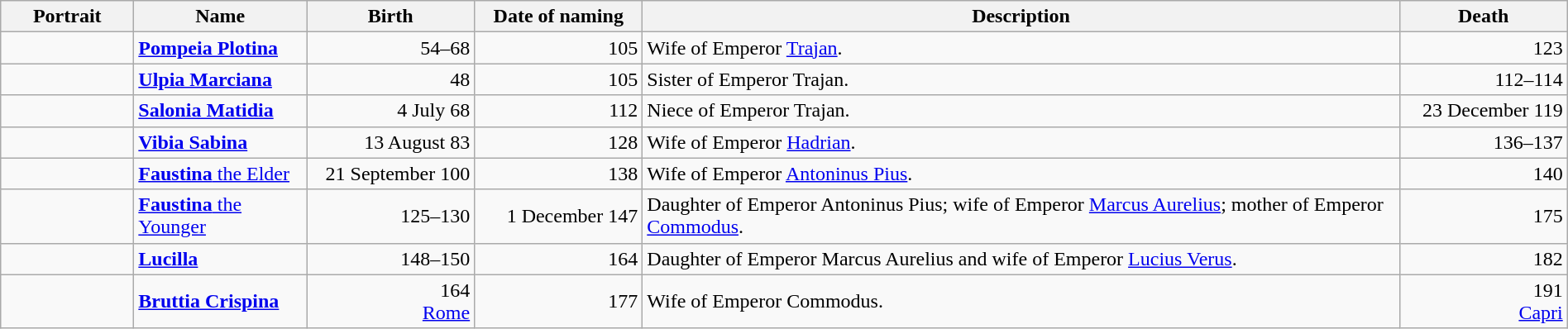<table width=100% class="wikitable">
<tr>
<th style="width:100px">Portrait</th>
<th>Name</th>
<th style="width:8em">Birth</th>
<th style="width:8em">Date of naming</th>
<th>Description</th>
<th style="width:8em">Death</th>
</tr>
<tr>
<td></td>
<td><strong><a href='#'>Pompeia Plotina</a></strong><br></td>
<td style="text-align:right">54–68</td>
<td style="text-align:right">105</td>
<td>Wife of Emperor <a href='#'>Trajan</a>.</td>
<td style="text-align:right">123</td>
</tr>
<tr>
<td></td>
<td><strong><a href='#'>Ulpia Marciana</a></strong><br></td>
<td style="text-align:right">48</td>
<td style="text-align:right">105</td>
<td>Sister of Emperor Trajan.</td>
<td style="text-align:right">112–114</td>
</tr>
<tr>
<td></td>
<td><strong><a href='#'>Salonia Matidia</a></strong><br></td>
<td style="text-align:right">4 July 68</td>
<td style="text-align:right">112</td>
<td>Niece of Emperor Trajan.</td>
<td style="text-align:right">23 December 119</td>
</tr>
<tr>
<td></td>
<td><strong><a href='#'>Vibia Sabina</a></strong><br></td>
<td style="text-align:right">13 August 83</td>
<td style="text-align:right">128</td>
<td>Wife of Emperor <a href='#'>Hadrian</a>.</td>
<td style="text-align:right">136–137</td>
</tr>
<tr>
<td></td>
<td><a href='#'><strong>Faustina</strong> the Elder</a><br></td>
<td style="text-align:right">21 September 100</td>
<td style="text-align:right">138</td>
<td>Wife of Emperor <a href='#'>Antoninus Pius</a>.</td>
<td style="text-align:right">140</td>
</tr>
<tr>
<td></td>
<td><a href='#'><strong>Faustina</strong> the Younger</a><br></td>
<td style="text-align:right">125–130</td>
<td style="text-align:right">1 December 147</td>
<td>Daughter of Emperor Antoninus Pius; wife of Emperor <a href='#'>Marcus Aurelius</a>; mother of Emperor <a href='#'>Commodus</a>.</td>
<td style="text-align:right">175</td>
</tr>
<tr>
<td></td>
<td><strong><a href='#'>Lucilla</a></strong><br></td>
<td style="text-align:right">148–150</td>
<td style="text-align:right">164</td>
<td>Daughter of Emperor Marcus Aurelius and wife of Emperor <a href='#'>Lucius Verus</a>.</td>
<td style="text-align:right">182</td>
</tr>
<tr>
<td></td>
<td><strong><a href='#'>Bruttia Crispina</a></strong><br></td>
<td style="text-align:right">164<br><a href='#'>Rome</a></td>
<td style="text-align:right">177</td>
<td>Wife of Emperor Commodus.</td>
<td style="text-align:right">191<br><a href='#'>Capri</a></td>
</tr>
</table>
